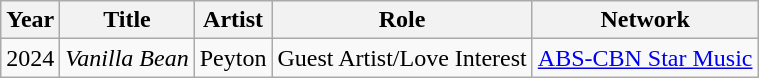<table class="wikitable">
<tr>
<th>Year</th>
<th>Title</th>
<th>Artist</th>
<th>Role</th>
<th>Network</th>
</tr>
<tr>
<td>2024</td>
<td><em>Vanilla Bean</em></td>
<td>Peyton</td>
<td>Guest Artist/Love Interest</td>
<td><a href='#'>ABS-CBN Star Music</a></td>
</tr>
</table>
